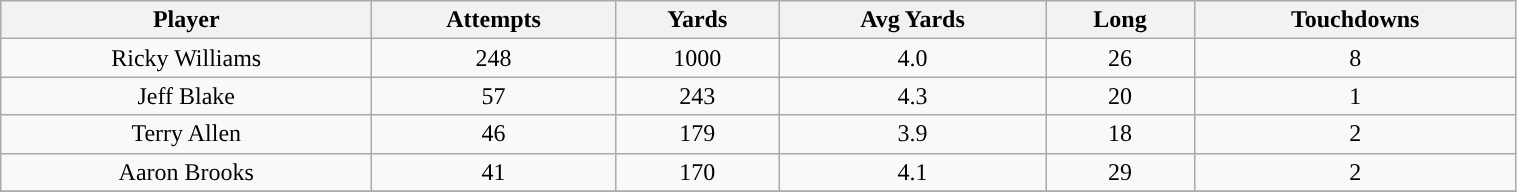<table class="wikitable" width="80%">
<tr align="center">
<th>Player</th>
<th>Attempts</th>
<th>Yards</th>
<th>Avg Yards</th>
<th>Long</th>
<th>Touchdowns</th>
</tr>
<tr align="center" bgcolor="">
<td>Ricky Williams</td>
<td>248</td>
<td>1000</td>
<td>4.0</td>
<td>26</td>
<td>8</td>
</tr>
<tr align="center" bgcolor="">
<td>Jeff Blake</td>
<td>57</td>
<td>243</td>
<td>4.3</td>
<td>20</td>
<td>1</td>
</tr>
<tr align="center" bgcolor="">
<td>Terry Allen</td>
<td>46</td>
<td>179</td>
<td>3.9</td>
<td>18</td>
<td>2</td>
</tr>
<tr align="center" bgcolor="">
<td>Aaron Brooks</td>
<td>41</td>
<td>170</td>
<td>4.1</td>
<td>29</td>
<td>2</td>
</tr>
<tr align="center" bgcolor="">
</tr>
</table>
